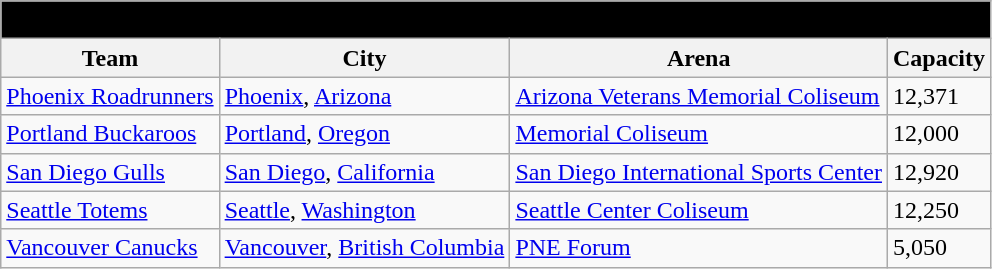<table class="wikitable" style="width:auto">
<tr>
<td bgcolor="#000000" align="center" colspan="6"><strong><span>1967–68 Western Hockey League</span></strong></td>
</tr>
<tr>
<th>Team</th>
<th>City</th>
<th>Arena</th>
<th>Capacity</th>
</tr>
<tr>
<td><a href='#'>Phoenix Roadrunners</a></td>
<td><a href='#'>Phoenix</a>, <a href='#'>Arizona</a></td>
<td><a href='#'>Arizona Veterans Memorial Coliseum</a></td>
<td>12,371</td>
</tr>
<tr>
<td><a href='#'>Portland Buckaroos</a></td>
<td><a href='#'>Portland</a>, <a href='#'>Oregon</a></td>
<td><a href='#'>Memorial Coliseum</a></td>
<td>12,000</td>
</tr>
<tr>
<td><a href='#'>San Diego Gulls</a></td>
<td><a href='#'>San Diego</a>, <a href='#'>California</a></td>
<td><a href='#'>San Diego International Sports Center</a></td>
<td>12,920</td>
</tr>
<tr>
<td><a href='#'>Seattle Totems</a></td>
<td><a href='#'>Seattle</a>, <a href='#'>Washington</a></td>
<td><a href='#'>Seattle Center Coliseum</a></td>
<td>12,250</td>
</tr>
<tr>
<td><a href='#'>Vancouver Canucks</a></td>
<td><a href='#'>Vancouver</a>, <a href='#'>British Columbia</a></td>
<td><a href='#'>PNE Forum</a></td>
<td>5,050</td>
</tr>
</table>
